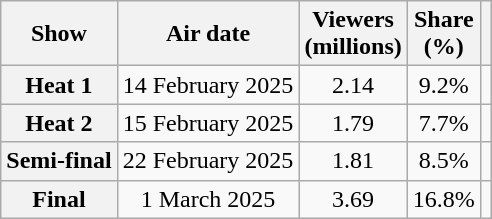<table class="wikitable plainrowheaders sortable" style="text-align:center">
<tr>
<th scope="col">Show</th>
<th scope="col">Air date</th>
<th scope="col">Viewers<br>(millions)</th>
<th scope="col">Share<br>(%)</th>
<th scope="col"></th>
</tr>
<tr>
<th scope="row">Heat 1</th>
<td>14 February 2025</td>
<td>2.14</td>
<td>9.2%</td>
<td></td>
</tr>
<tr>
<th scope="row">Heat 2</th>
<td>15 February 2025</td>
<td>1.79</td>
<td>7.7%</td>
<td></td>
</tr>
<tr>
<th scope="row">Semi-final</th>
<td>22 February 2025</td>
<td>1.81</td>
<td>8.5%</td>
<td></td>
</tr>
<tr>
<th scope="row">Final</th>
<td>1 March 2025</td>
<td>3.69</td>
<td>16.8%</td>
<td></td>
</tr>
</table>
